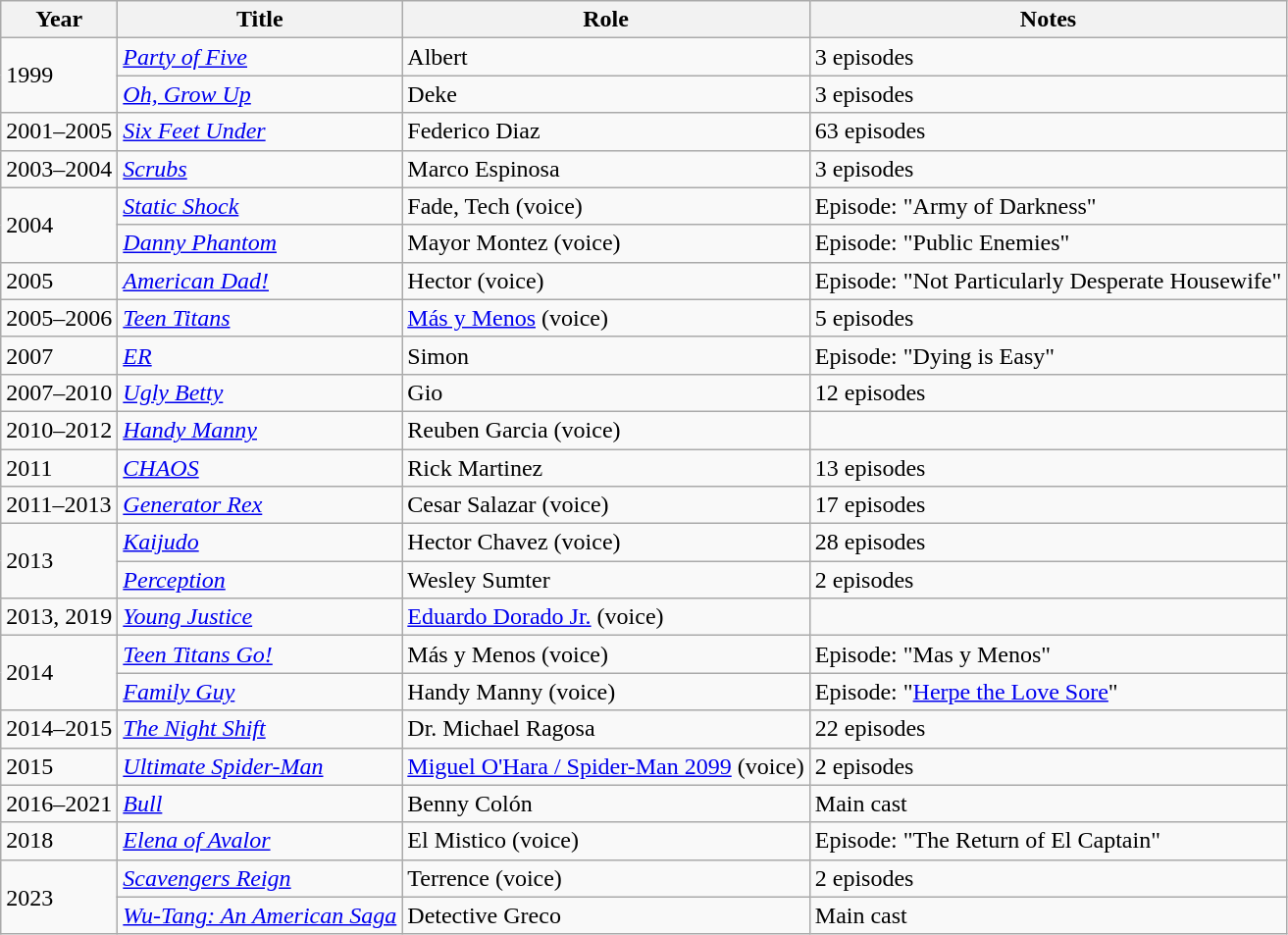<table class="wikitable sortable">
<tr>
<th>Year</th>
<th>Title</th>
<th>Role</th>
<th class="unsortable">Notes</th>
</tr>
<tr>
<td rowspan="2">1999</td>
<td><em><a href='#'>Party of Five</a></em></td>
<td>Albert</td>
<td>3 episodes</td>
</tr>
<tr>
<td><em><a href='#'>Oh, Grow Up</a></em></td>
<td>Deke</td>
<td>3 episodes</td>
</tr>
<tr>
<td>2001–2005</td>
<td><em><a href='#'>Six Feet Under</a></em></td>
<td>Federico Diaz</td>
<td>63 episodes</td>
</tr>
<tr>
<td>2003–2004</td>
<td><em><a href='#'>Scrubs</a></em></td>
<td>Marco Espinosa</td>
<td>3 episodes</td>
</tr>
<tr>
<td rowspan="2">2004</td>
<td><em><a href='#'>Static Shock</a></em></td>
<td>Fade, Tech (voice)</td>
<td>Episode: "Army of Darkness"</td>
</tr>
<tr>
<td><em><a href='#'>Danny Phantom</a></em></td>
<td>Mayor Montez (voice)</td>
<td>Episode: "Public Enemies"</td>
</tr>
<tr>
<td>2005</td>
<td><em><a href='#'>American Dad!</a></em></td>
<td>Hector (voice)</td>
<td>Episode: "Not Particularly Desperate Housewife"</td>
</tr>
<tr>
<td>2005–2006</td>
<td><em><a href='#'>Teen Titans</a></em></td>
<td><a href='#'>Más y Menos</a> (voice)</td>
<td>5 episodes</td>
</tr>
<tr>
<td>2007</td>
<td><em><a href='#'>ER</a></em></td>
<td>Simon</td>
<td>Episode: "Dying is Easy"</td>
</tr>
<tr>
<td>2007–2010</td>
<td><em><a href='#'>Ugly Betty</a></em></td>
<td>Gio</td>
<td>12 episodes</td>
</tr>
<tr>
<td>2010–2012</td>
<td><em><a href='#'>Handy Manny</a></em></td>
<td>Reuben Garcia (voice)</td>
<td></td>
</tr>
<tr>
<td>2011</td>
<td><em><a href='#'>CHAOS</a></em></td>
<td>Rick Martinez</td>
<td>13 episodes</td>
</tr>
<tr>
<td>2011–2013</td>
<td><em><a href='#'>Generator Rex</a></em></td>
<td>Cesar Salazar (voice)</td>
<td>17 episodes</td>
</tr>
<tr>
<td rowspan="2">2013</td>
<td><em><a href='#'>Kaijudo</a></em></td>
<td>Hector Chavez (voice)</td>
<td>28 episodes</td>
</tr>
<tr>
<td><em><a href='#'>Perception</a></em></td>
<td>Wesley Sumter</td>
<td>2 episodes</td>
</tr>
<tr>
<td>2013, 2019</td>
<td><em><a href='#'>Young Justice</a></em></td>
<td><a href='#'>Eduardo Dorado Jr.</a> (voice)</td>
<td></td>
</tr>
<tr>
<td rowspan="2">2014</td>
<td><em><a href='#'>Teen Titans Go!</a></em></td>
<td>Más y Menos (voice)</td>
<td>Episode: "Mas y Menos"</td>
</tr>
<tr>
<td><em><a href='#'>Family Guy</a></em></td>
<td>Handy Manny (voice)</td>
<td>Episode: "<a href='#'>Herpe the Love Sore</a>"</td>
</tr>
<tr>
<td>2014–2015</td>
<td><em><a href='#'>The Night Shift</a></em></td>
<td>Dr. Michael Ragosa</td>
<td>22 episodes</td>
</tr>
<tr>
<td>2015</td>
<td><em><a href='#'>Ultimate Spider-Man</a></em></td>
<td><a href='#'>Miguel O'Hara / Spider-Man 2099</a> (voice)</td>
<td>2 episodes</td>
</tr>
<tr>
<td>2016–2021</td>
<td><em><a href='#'>Bull</a></em></td>
<td>Benny Colón</td>
<td>Main cast</td>
</tr>
<tr>
<td>2018</td>
<td><em><a href='#'>Elena of Avalor</a></em></td>
<td>El Mistico (voice)</td>
<td>Episode: "The Return of El Captain"</td>
</tr>
<tr>
<td rowspan="2">2023</td>
<td><em><a href='#'>Scavengers Reign</a></em></td>
<td>Terrence (voice)</td>
<td>2 episodes</td>
</tr>
<tr>
<td><em><a href='#'>Wu-Tang: An American Saga</a></em></td>
<td>Detective Greco</td>
<td>Main cast</td>
</tr>
</table>
